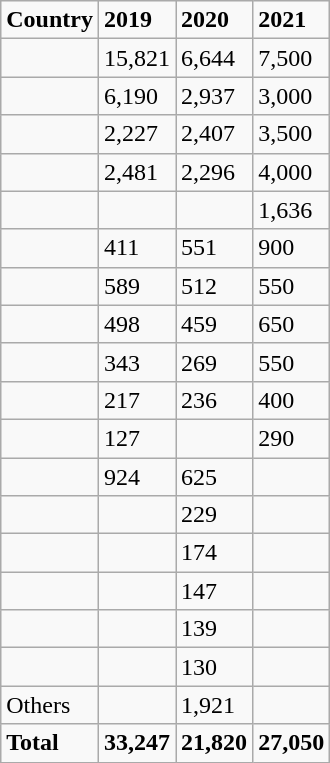<table class="wikitable mw-collapsible mw-collapsed">
<tr>
<td><strong>Country</strong></td>
<td><strong>2019</strong></td>
<td><strong>2020</strong></td>
<td><strong>2021</strong></td>
</tr>
<tr>
<td></td>
<td>15,821</td>
<td>6,644</td>
<td>7,500</td>
</tr>
<tr>
<td></td>
<td>6,190</td>
<td>2,937</td>
<td>3,000</td>
</tr>
<tr>
<td></td>
<td>2,227</td>
<td>2,407</td>
<td>3,500</td>
</tr>
<tr>
<td></td>
<td>2,481</td>
<td>2,296</td>
<td>4,000</td>
</tr>
<tr>
<td></td>
<td></td>
<td></td>
<td>1,636</td>
</tr>
<tr>
<td></td>
<td>411</td>
<td>551</td>
<td>900</td>
</tr>
<tr>
<td></td>
<td>589</td>
<td>512</td>
<td>550</td>
</tr>
<tr>
<td></td>
<td>498</td>
<td>459</td>
<td>650</td>
</tr>
<tr>
<td></td>
<td>343</td>
<td>269</td>
<td>550</td>
</tr>
<tr>
<td></td>
<td>217</td>
<td>236</td>
<td>400</td>
</tr>
<tr>
<td></td>
<td>127</td>
<td></td>
<td>290</td>
</tr>
<tr>
<td></td>
<td>924</td>
<td>625</td>
<td></td>
</tr>
<tr>
<td></td>
<td></td>
<td>229</td>
<td></td>
</tr>
<tr>
<td></td>
<td></td>
<td>174</td>
<td></td>
</tr>
<tr>
<td></td>
<td></td>
<td>147</td>
<td></td>
</tr>
<tr>
<td></td>
<td></td>
<td>139</td>
<td></td>
</tr>
<tr>
<td></td>
<td></td>
<td>130</td>
<td></td>
</tr>
<tr>
<td>Others</td>
<td></td>
<td>1,921</td>
<td></td>
</tr>
<tr>
<td><strong>Total</strong></td>
<td><strong>33,247</strong></td>
<td><strong>21,820</strong></td>
<td><strong>27,050</strong></td>
</tr>
</table>
